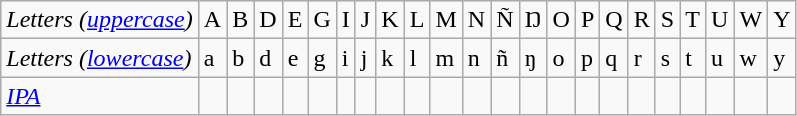<table class="wikitable">
<tr>
<td><em>Letters (<a href='#'>uppercase</a>)</em></td>
<td>A</td>
<td>B</td>
<td>D</td>
<td>E</td>
<td>G</td>
<td>I</td>
<td>J</td>
<td>K</td>
<td>L</td>
<td>M</td>
<td>N</td>
<td>Ñ</td>
<td>Ŋ</td>
<td>O</td>
<td>P</td>
<td>Q</td>
<td>R</td>
<td>S</td>
<td>T</td>
<td>U</td>
<td>W</td>
<td>Y</td>
</tr>
<tr>
<td><em>Letters (<a href='#'>lowercase</a>)</em></td>
<td>a</td>
<td>b</td>
<td>d</td>
<td>e</td>
<td>g</td>
<td>i</td>
<td>j</td>
<td>k</td>
<td>l</td>
<td>m</td>
<td>n</td>
<td>ñ</td>
<td>ŋ</td>
<td>o</td>
<td>p</td>
<td>q</td>
<td>r</td>
<td>s</td>
<td>t</td>
<td>u</td>
<td>w</td>
<td>y</td>
</tr>
<tr>
<td><em><a href='#'>IPA</a></em></td>
<td></td>
<td></td>
<td></td>
<td></td>
<td></td>
<td></td>
<td></td>
<td></td>
<td></td>
<td></td>
<td></td>
<td></td>
<td></td>
<td></td>
<td></td>
<td></td>
<td></td>
<td></td>
<td></td>
<td></td>
<td></td>
<td></td>
</tr>
</table>
